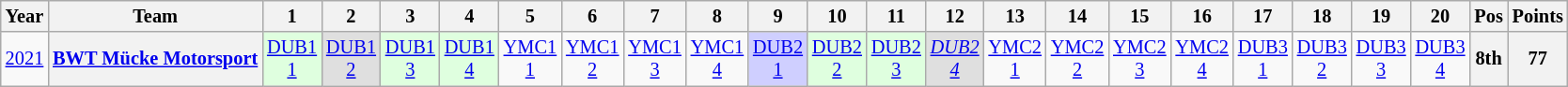<table class="wikitable" style="text-align:center; font-size:85%">
<tr>
<th>Year</th>
<th>Team</th>
<th>1</th>
<th>2</th>
<th>3</th>
<th>4</th>
<th>5</th>
<th>6</th>
<th>7</th>
<th>8</th>
<th>9</th>
<th>10</th>
<th>11</th>
<th>12</th>
<th>13</th>
<th>14</th>
<th>15</th>
<th>16</th>
<th>17</th>
<th>18</th>
<th>19</th>
<th>20</th>
<th>Pos</th>
<th>Points</th>
</tr>
<tr>
<td><a href='#'>2021</a></td>
<th nowrap><a href='#'>BWT Mücke Motorsport</a></th>
<td style="background:#dfffdf"><a href='#'>DUB1<br>1</a><br></td>
<td style="background:#dfdfdf"><a href='#'>DUB1<br>2</a><br></td>
<td style="background:#dfffdf"><a href='#'>DUB1<br>3</a><br></td>
<td style="background:#dfffdf"><a href='#'>DUB1<br>4</a><br></td>
<td><a href='#'>YMC1<br>1</a></td>
<td><a href='#'>YMC1<br>2</a></td>
<td><a href='#'>YMC1<br>3</a></td>
<td><a href='#'>YMC1<br>4</a></td>
<td style="background:#cfcfff"><a href='#'>DUB2<br>1</a><br></td>
<td style="background:#dfffdf"><a href='#'>DUB2<br>2</a><br></td>
<td style="background:#dfffdf"><a href='#'>DUB2<br>3</a><br></td>
<td style="background:#dfdfdf"><em><a href='#'>DUB2<br>4</a></em><br></td>
<td><a href='#'>YMC2<br>1</a></td>
<td><a href='#'>YMC2<br>2</a></td>
<td><a href='#'>YMC2<br>3</a></td>
<td><a href='#'>YMC2<br>4</a></td>
<td><a href='#'>DUB3<br>1</a></td>
<td><a href='#'>DUB3<br>2</a></td>
<td><a href='#'>DUB3<br>3</a></td>
<td><a href='#'>DUB3<br>4</a></td>
<th>8th</th>
<th>77</th>
</tr>
</table>
